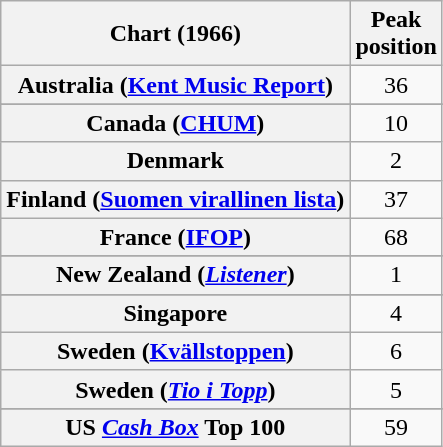<table class="wikitable sortable plainrowheaders" style="text-align:center">
<tr>
<th>Chart (1966)</th>
<th>Peak<br>position</th>
</tr>
<tr>
<th scope="row">Australia (<a href='#'>Kent Music Report</a>)</th>
<td>36</td>
</tr>
<tr>
</tr>
<tr>
</tr>
<tr>
</tr>
<tr>
<th scope="row">Canada (<a href='#'>CHUM</a>)</th>
<td>10</td>
</tr>
<tr>
<th scope="row">Denmark</th>
<td>2</td>
</tr>
<tr>
<th scope="row">Finland (<a href='#'>Suomen virallinen lista</a>)</th>
<td>37</td>
</tr>
<tr>
<th scope="row">France (<a href='#'>IFOP</a>)</th>
<td>68</td>
</tr>
<tr>
</tr>
<tr>
</tr>
<tr>
</tr>
<tr>
</tr>
<tr>
<th scope="row">New Zealand (<em><a href='#'>Listener</a></em>)</th>
<td>1</td>
</tr>
<tr>
</tr>
<tr>
<th scope="row">Singapore</th>
<td>4</td>
</tr>
<tr>
<th scope="row">Sweden (<a href='#'>Kvällstoppen</a>)</th>
<td>6</td>
</tr>
<tr>
<th scope="row">Sweden (<em><a href='#'>Tio i Topp</a></em>)</th>
<td>5</td>
</tr>
<tr>
</tr>
<tr>
</tr>
<tr>
<th scope="row">US <a href='#'><em>Cash Box</em></a> Top 100</th>
<td>59</td>
</tr>
</table>
